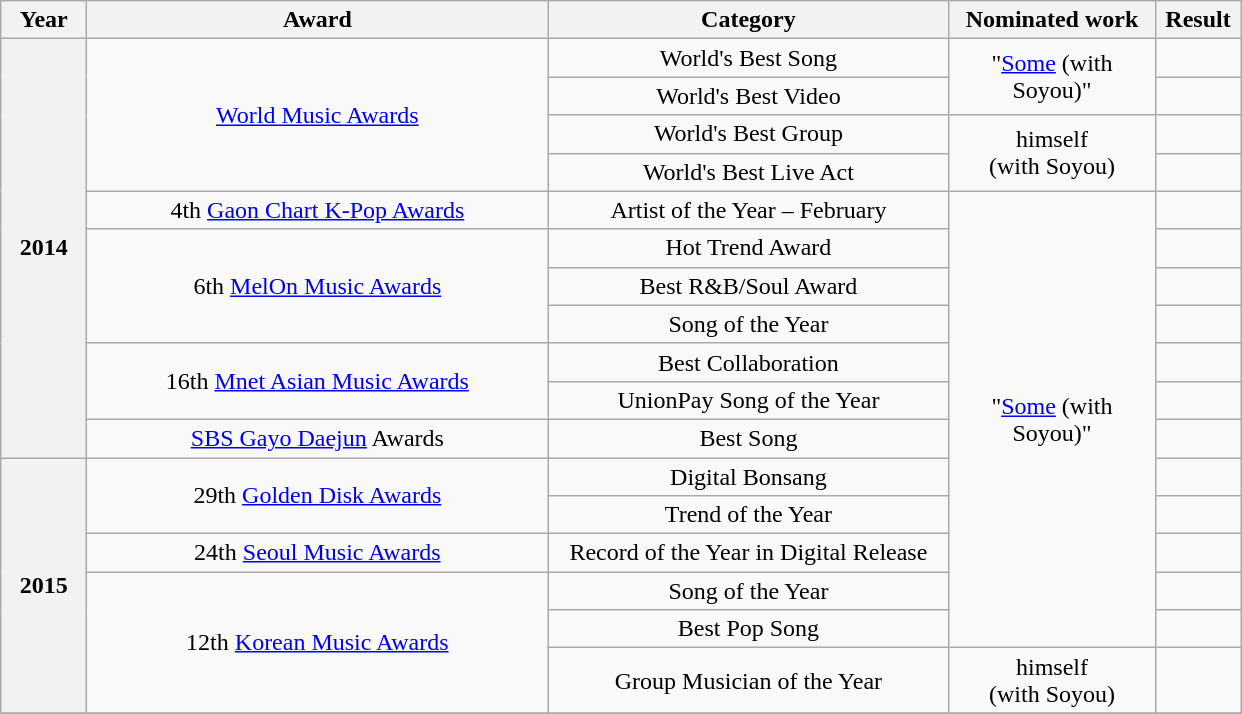<table class="wikitable" style="text-align:center;">
<tr>
<th style="width:50px;">Year</th>
<th style="width:300px;">Award</th>
<th style="width:260px;">Category</th>
<th style="width:130px;">Nominated work</th>
<th style="width:50px;">Result</th>
</tr>
<tr>
<th rowspan="11">2014</th>
<td rowspan="4"><a href='#'>World Music Awards</a></td>
<td>World's Best Song</td>
<td rowspan="2">"<a href='#'>Some</a> (with Soyou)"</td>
<td></td>
</tr>
<tr>
<td>World's Best Video</td>
<td></td>
</tr>
<tr>
<td>World's Best Group</td>
<td rowspan="2">himself <br> (with Soyou)</td>
<td></td>
</tr>
<tr>
<td>World's Best Live Act</td>
<td></td>
</tr>
<tr>
<td>4th <a href='#'>Gaon Chart K-Pop Awards</a></td>
<td>Artist of the Year – February</td>
<td rowspan="12">"<a href='#'>Some</a> (with Soyou)"</td>
<td></td>
</tr>
<tr>
<td rowspan="3">6th <a href='#'>MelOn Music Awards</a></td>
<td>Hot Trend Award</td>
<td></td>
</tr>
<tr>
<td>Best R&B/Soul Award</td>
<td></td>
</tr>
<tr>
<td>Song of the Year</td>
<td></td>
</tr>
<tr>
<td rowspan="2">16th <a href='#'>Mnet Asian Music Awards</a></td>
<td>Best Collaboration</td>
<td></td>
</tr>
<tr>
<td>UnionPay Song of the Year</td>
<td></td>
</tr>
<tr>
<td><a href='#'>SBS Gayo Daejun</a> Awards</td>
<td>Best Song</td>
<td></td>
</tr>
<tr>
<th rowspan="6">2015</th>
<td rowspan="2">29th <a href='#'>Golden Disk Awards</a></td>
<td>Digital Bonsang</td>
<td></td>
</tr>
<tr>
<td>Trend of the Year</td>
<td></td>
</tr>
<tr>
<td>24th <a href='#'>Seoul Music Awards</a></td>
<td>Record of the Year in Digital Release</td>
<td></td>
</tr>
<tr>
<td rowspan="3">12th <a href='#'>Korean Music Awards</a></td>
<td>Song of the Year</td>
<td></td>
</tr>
<tr>
<td>Best Pop Song</td>
<td></td>
</tr>
<tr>
<td>Group Musician of the Year</td>
<td>himself <br> (with Soyou)</td>
<td></td>
</tr>
<tr>
</tr>
</table>
